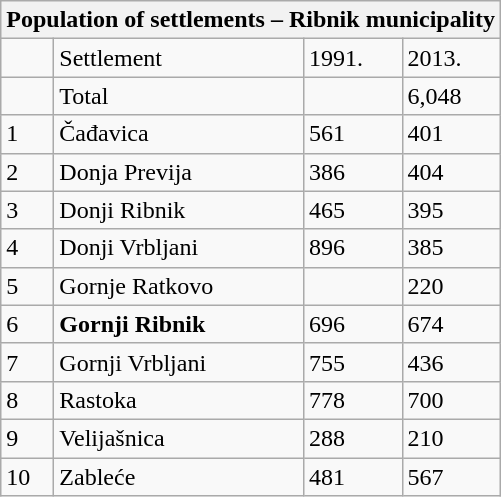<table class="wikitable">
<tr>
<th colspan="4">Population of settlements – Ribnik municipality</th>
</tr>
<tr>
<td></td>
<td>Settlement</td>
<td>1991.</td>
<td>2013.</td>
</tr>
<tr>
<td></td>
<td>Total</td>
<td></td>
<td>6,048</td>
</tr>
<tr>
<td>1</td>
<td>Čađavica</td>
<td>561</td>
<td>401</td>
</tr>
<tr>
<td>2</td>
<td>Donja Previja</td>
<td>386</td>
<td>404</td>
</tr>
<tr>
<td>3</td>
<td>Donji Ribnik</td>
<td>465</td>
<td>395</td>
</tr>
<tr>
<td>4</td>
<td>Donji Vrbljani</td>
<td>896</td>
<td>385</td>
</tr>
<tr>
<td>5</td>
<td>Gornje Ratkovo</td>
<td></td>
<td>220</td>
</tr>
<tr>
<td>6</td>
<td><strong>Gornji Ribnik</strong></td>
<td>696</td>
<td>674</td>
</tr>
<tr>
<td>7</td>
<td>Gornji Vrbljani</td>
<td>755</td>
<td>436</td>
</tr>
<tr>
<td>8</td>
<td>Rastoka</td>
<td>778</td>
<td>700</td>
</tr>
<tr>
<td>9</td>
<td>Velijašnica</td>
<td>288</td>
<td>210</td>
</tr>
<tr>
<td>10</td>
<td>Zableće</td>
<td>481</td>
<td>567</td>
</tr>
</table>
